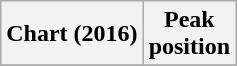<table class="wikitable plainrowheaders" style="text-align:center">
<tr>
<th>Chart (2016)</th>
<th>Peak<br>position</th>
</tr>
<tr>
</tr>
</table>
